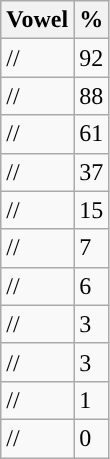<table class="wikitable">
<tr>
<th>Vowel</th>
<th>%</th>
</tr>
<tr>
<td>//</td>
<td>92</td>
</tr>
<tr>
<td>//</td>
<td>88</td>
</tr>
<tr>
<td>//</td>
<td>61</td>
</tr>
<tr>
<td>//</td>
<td>37</td>
</tr>
<tr>
<td>//</td>
<td>15</td>
</tr>
<tr>
<td>//</td>
<td>7</td>
</tr>
<tr>
<td>//</td>
<td>6</td>
</tr>
<tr>
<td>//</td>
<td>3</td>
</tr>
<tr>
<td>//</td>
<td>3</td>
</tr>
<tr>
<td>//</td>
<td>1</td>
</tr>
<tr>
<td>//</td>
<td>0</td>
</tr>
</table>
